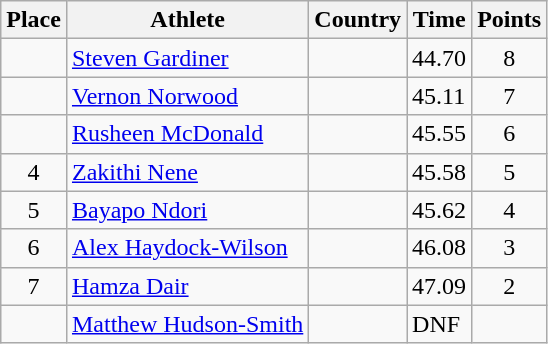<table class="wikitable">
<tr>
<th>Place</th>
<th>Athlete</th>
<th>Country</th>
<th>Time</th>
<th>Points</th>
</tr>
<tr>
<td align=center></td>
<td><a href='#'>Steven Gardiner</a></td>
<td></td>
<td>44.70</td>
<td align=center>8</td>
</tr>
<tr>
<td align=center></td>
<td><a href='#'>Vernon Norwood</a></td>
<td></td>
<td>45.11</td>
<td align=center>7</td>
</tr>
<tr>
<td align=center></td>
<td><a href='#'>Rusheen McDonald</a></td>
<td></td>
<td>45.55</td>
<td align=center>6</td>
</tr>
<tr>
<td align=center>4</td>
<td><a href='#'>Zakithi Nene</a></td>
<td></td>
<td>45.58</td>
<td align=center>5</td>
</tr>
<tr>
<td align=center>5</td>
<td><a href='#'>Bayapo Ndori</a></td>
<td></td>
<td>45.62</td>
<td align=center>4</td>
</tr>
<tr>
<td align=center>6</td>
<td><a href='#'>Alex Haydock-Wilson</a></td>
<td></td>
<td>46.08</td>
<td align=center>3</td>
</tr>
<tr>
<td align=center>7</td>
<td><a href='#'>Hamza Dair</a></td>
<td></td>
<td>47.09</td>
<td align=center>2</td>
</tr>
<tr>
<td align=center></td>
<td><a href='#'>Matthew Hudson-Smith</a></td>
<td></td>
<td>DNF</td>
<td align=center></td>
</tr>
</table>
